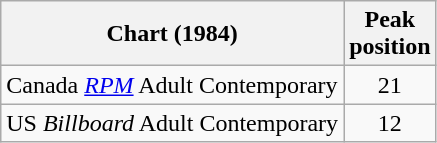<table class="wikitable">
<tr>
<th>Chart (1984)</th>
<th>Peak<br>position</th>
</tr>
<tr>
<td>Canada <em><a href='#'>RPM</a></em> Adult Contemporary</td>
<td style="text-align:center;">21</td>
</tr>
<tr>
<td align="left">US <em>Billboard</em> Adult Contemporary</td>
<td style="text-align:center;">12</td>
</tr>
</table>
